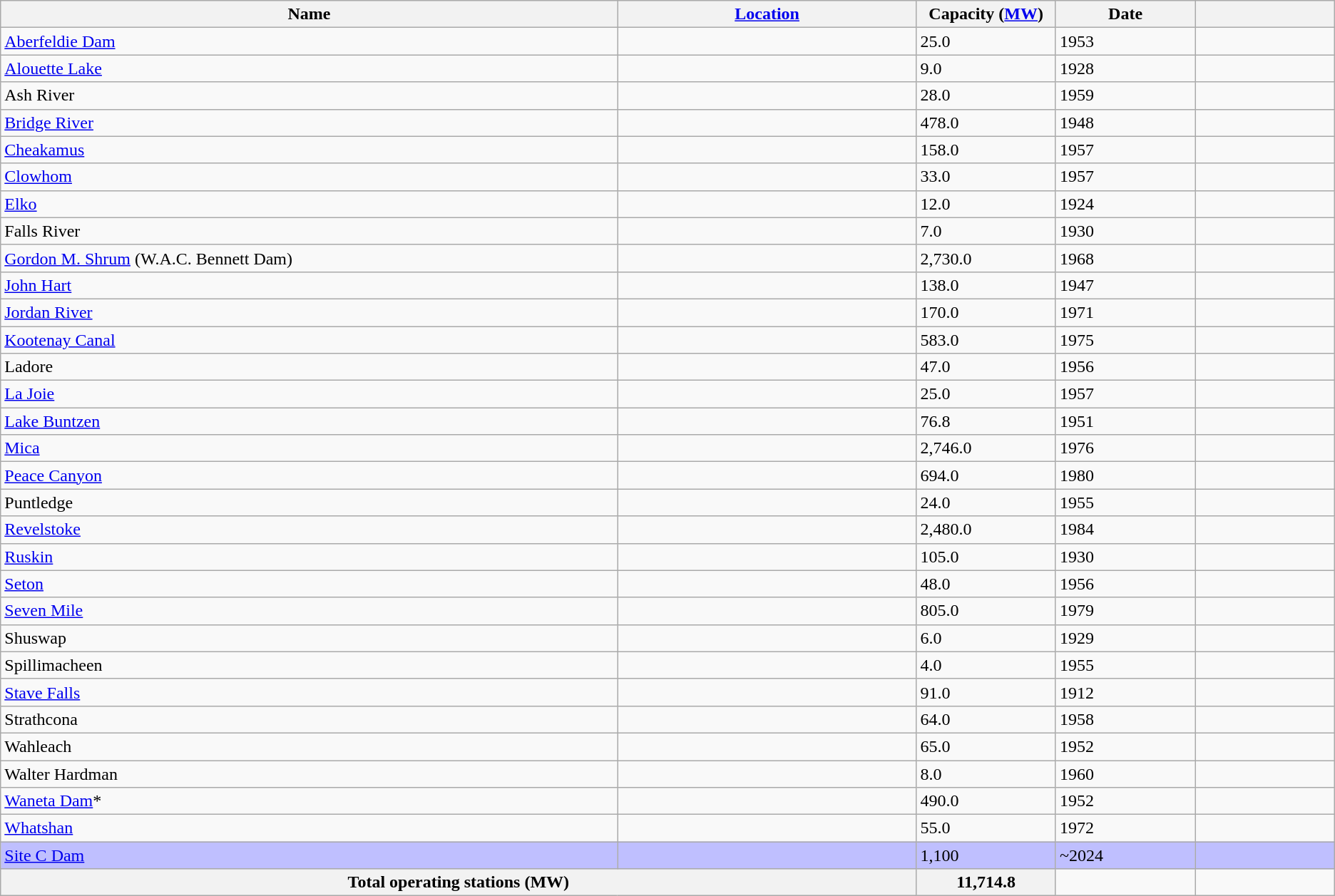<table class="wikitable sortable">
<tr>
<th width="31%">Name</th>
<th width="15%"><a href='#'>Location</a></th>
<th width="7%" data-sort-type="number">Capacity (<a href='#'>MW</a>)</th>
<th width="7%">Date</th>
<th width="7%"></th>
</tr>
<tr>
<td><a href='#'>Aberfeldie Dam</a></td>
<td></td>
<td>25.0</td>
<td>1953</td>
<td></td>
</tr>
<tr>
<td><a href='#'>Alouette Lake</a></td>
<td></td>
<td>9.0</td>
<td>1928</td>
<td></td>
</tr>
<tr>
<td>Ash River</td>
<td></td>
<td>28.0</td>
<td>1959</td>
<td></td>
</tr>
<tr>
<td><a href='#'>Bridge River</a></td>
<td></td>
<td>478.0</td>
<td>1948</td>
<td></td>
</tr>
<tr>
<td><a href='#'>Cheakamus</a></td>
<td></td>
<td>158.0</td>
<td>1957</td>
<td></td>
</tr>
<tr>
<td><a href='#'>Clowhom</a></td>
<td></td>
<td>33.0</td>
<td>1957</td>
<td></td>
</tr>
<tr>
<td><a href='#'>Elko</a></td>
<td></td>
<td>12.0</td>
<td>1924</td>
<td></td>
</tr>
<tr>
<td>Falls River</td>
<td></td>
<td>7.0</td>
<td>1930</td>
<td></td>
</tr>
<tr>
<td><a href='#'>Gordon M. Shrum</a> (W.A.C. Bennett Dam)</td>
<td></td>
<td>2,730.0</td>
<td>1968</td>
<td></td>
</tr>
<tr>
<td><a href='#'>John Hart</a></td>
<td></td>
<td>138.0</td>
<td>1947</td>
<td></td>
</tr>
<tr>
<td><a href='#'>Jordan River</a></td>
<td></td>
<td>170.0</td>
<td>1971</td>
<td></td>
</tr>
<tr>
<td><a href='#'>Kootenay Canal</a></td>
<td></td>
<td>583.0</td>
<td>1975</td>
<td></td>
</tr>
<tr>
<td>Ladore</td>
<td></td>
<td>47.0</td>
<td>1956</td>
<td></td>
</tr>
<tr>
<td><a href='#'>La Joie</a></td>
<td></td>
<td>25.0</td>
<td>1957</td>
<td></td>
</tr>
<tr>
<td><a href='#'>Lake Buntzen</a></td>
<td></td>
<td>76.8</td>
<td>1951</td>
<td></td>
</tr>
<tr>
<td><a href='#'>Mica</a></td>
<td></td>
<td>2,746.0</td>
<td>1976</td>
<td></td>
</tr>
<tr>
<td><a href='#'>Peace Canyon</a></td>
<td></td>
<td>694.0</td>
<td>1980</td>
<td></td>
</tr>
<tr>
<td>Puntledge</td>
<td></td>
<td>24.0</td>
<td>1955</td>
<td></td>
</tr>
<tr>
<td><a href='#'>Revelstoke</a></td>
<td></td>
<td>2,480.0</td>
<td>1984</td>
<td></td>
</tr>
<tr>
<td><a href='#'>Ruskin</a></td>
<td></td>
<td>105.0</td>
<td>1930</td>
<td></td>
</tr>
<tr>
<td><a href='#'>Seton</a></td>
<td></td>
<td>48.0</td>
<td>1956</td>
<td></td>
</tr>
<tr>
<td><a href='#'>Seven Mile</a></td>
<td></td>
<td>805.0</td>
<td>1979</td>
<td></td>
</tr>
<tr>
<td>Shuswap</td>
<td></td>
<td>6.0</td>
<td>1929</td>
<td></td>
</tr>
<tr>
<td>Spillimacheen</td>
<td></td>
<td>4.0</td>
<td>1955</td>
<td></td>
</tr>
<tr>
<td><a href='#'>Stave Falls</a></td>
<td></td>
<td>91.0</td>
<td>1912</td>
<td></td>
</tr>
<tr>
<td>Strathcona</td>
<td></td>
<td>64.0</td>
<td>1958</td>
<td></td>
</tr>
<tr>
<td>Wahleach</td>
<td></td>
<td>65.0</td>
<td>1952</td>
<td></td>
</tr>
<tr>
<td>Walter Hardman</td>
<td></td>
<td>8.0</td>
<td>1960</td>
<td></td>
</tr>
<tr>
<td><a href='#'>Waneta Dam</a>*</td>
<td></td>
<td>490.0</td>
<td>1952</td>
<td></td>
</tr>
<tr>
<td><a href='#'>Whatshan</a></td>
<td></td>
<td>55.0</td>
<td>1972</td>
<td></td>
</tr>
<tr bgcolor=#BFBFFF>
<td><a href='#'>Site C Dam</a></td>
<td></td>
<td>1,100</td>
<td>~2024</td>
<td></td>
</tr>
<tr class="sortbottom">
<th colspan=2>Total operating stations (MW)</th>
<th>11,714.8</th>
<td></td>
</tr>
</table>
